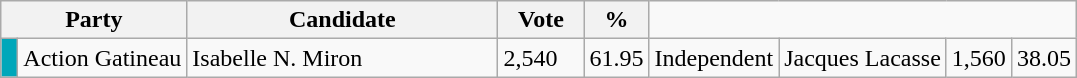<table class="wikitable">
<tr>
<th bgcolor="#DDDDFF" width="100px" colspan="2">Party</th>
<th bgcolor="#DDDDFF" width="200px">Candidate</th>
<th bgcolor="#DDDDFF" width="50px">Vote</th>
<th bgcolor="#DDDDFF" width="30px">%</th>
</tr>
<tr>
<td bgcolor=#00a7ba> </td>
<td>Action Gatineau</td>
<td>Isabelle N. Miron</td>
<td>2,540</td>
<td>61.95<br></td>
<td>Independent</td>
<td>Jacques Lacasse</td>
<td>1,560</td>
<td>38.05</td>
</tr>
</table>
